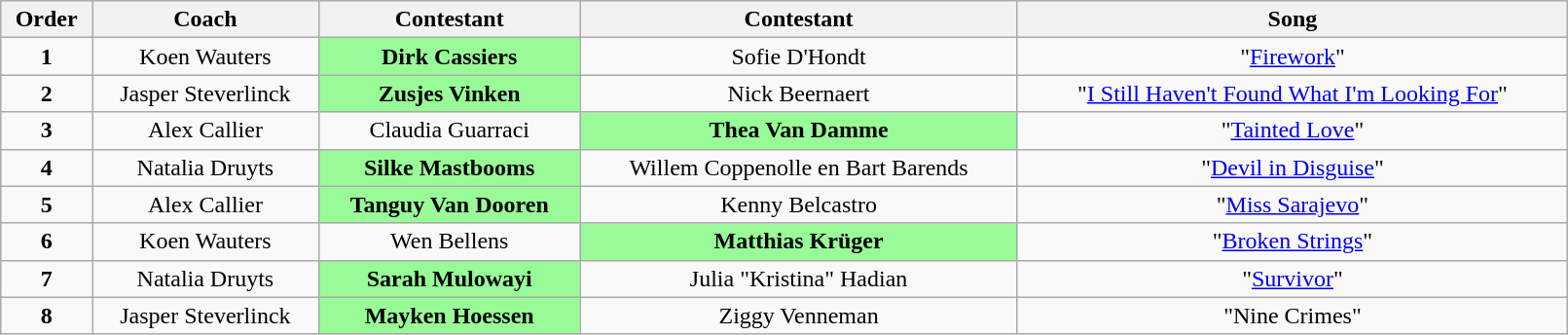<table class="wikitable sortable" style="text-align: center; width: 85%;">
<tr>
<th>Order</th>
<th>Coach</th>
<th>Contestant</th>
<th>Contestant</th>
<th>Song</th>
</tr>
<tr>
<td align="center"><strong>1</strong></td>
<td>Koen Wauters</td>
<th style="background:palegreen">Dirk Cassiers</th>
<td>Sofie D'Hondt</td>
<td>"<a href='#'>Firework</a>"</td>
</tr>
<tr>
<td align="center"><strong>2</strong></td>
<td>Jasper Steverlinck</td>
<th style="background:palegreen">Zusjes Vinken</th>
<td>Nick Beernaert</td>
<td>"<a href='#'>I Still Haven't Found What I'm Looking For</a>"</td>
</tr>
<tr>
<td align="center"><strong>3</strong></td>
<td>Alex Callier</td>
<td>Claudia Guarraci</td>
<th style="background:palegreen">Thea Van Damme</th>
<td>"<a href='#'>Tainted Love</a>"</td>
</tr>
<tr>
<td align="center"><strong>4</strong></td>
<td>Natalia Druyts</td>
<th style="background:palegreen">Silke Mastbooms</th>
<td>Willem Coppenolle en Bart Barends</td>
<td>"<a href='#'>Devil in Disguise</a>"</td>
</tr>
<tr>
<td align="center"><strong>5</strong></td>
<td>Alex Callier</td>
<th style="background:palegreen">Tanguy Van Dooren</th>
<td>Kenny Belcastro</td>
<td>"<a href='#'>Miss Sarajevo</a>"</td>
</tr>
<tr>
<td align="center"><strong>6</strong></td>
<td>Koen Wauters</td>
<td>Wen Bellens</td>
<th style="background:palegreen">Matthias Krüger</th>
<td>"<a href='#'>Broken Strings</a>"</td>
</tr>
<tr>
<td align="center"><strong>7</strong></td>
<td>Natalia Druyts</td>
<th style="background:palegreen">Sarah Mulowayi</th>
<td>Julia "Kristina" Hadian</td>
<td>"<a href='#'>Survivor</a>"</td>
</tr>
<tr>
<td align="center"><strong>8</strong></td>
<td>Jasper Steverlinck</td>
<th style="background:palegreen">Mayken Hoessen</th>
<td>Ziggy Venneman</td>
<td>"Nine Crimes"</td>
</tr>
</table>
